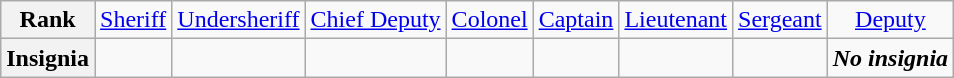<table class="wikitable">
<tr style="text-align:center;">
<th>Rank</th>
<td><a href='#'>Sheriff</a></td>
<td><a href='#'>Undersheriff</a></td>
<td><a href='#'>Chief Deputy</a></td>
<td><a href='#'>Colonel</a></td>
<td><a href='#'>Captain</a></td>
<td><a href='#'>Lieutenant</a></td>
<td><a href='#'>Sergeant</a></td>
<td><a href='#'>Deputy</a></td>
</tr>
<tr style="text-align:center;">
<th>Insignia</th>
<td></td>
<td></td>
<td></td>
<td></td>
<td></td>
<td></td>
<td></td>
<td><strong><em>No insignia</em></strong></td>
</tr>
</table>
